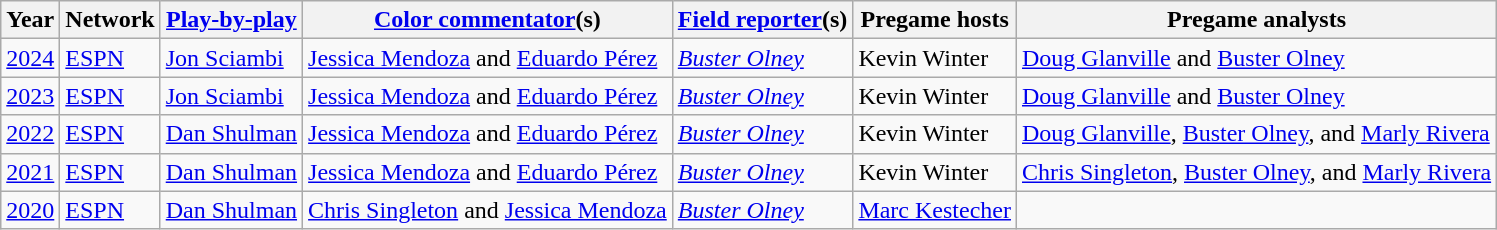<table class="wikitable">
<tr>
<th>Year</th>
<th>Network</th>
<th><a href='#'>Play-by-play</a></th>
<th><a href='#'>Color commentator</a>(s)</th>
<th><a href='#'>Field reporter</a>(s)</th>
<th>Pregame hosts</th>
<th>Pregame analysts</th>
</tr>
<tr>
<td><a href='#'>2024</a></td>
<td><a href='#'>ESPN</a></td>
<td><a href='#'>Jon Sciambi</a></td>
<td><a href='#'>Jessica Mendoza</a> and <a href='#'>Eduardo Pérez</a></td>
<td><em><a href='#'>Buster Olney</a></em></td>
<td>Kevin Winter</td>
<td><a href='#'>Doug Glanville</a> and <a href='#'>Buster Olney</a></td>
</tr>
<tr>
<td><a href='#'>2023</a></td>
<td><a href='#'>ESPN</a></td>
<td><a href='#'>Jon Sciambi</a></td>
<td><a href='#'>Jessica Mendoza</a> and <a href='#'>Eduardo Pérez</a></td>
<td><em><a href='#'>Buster Olney</a></em></td>
<td>Kevin Winter</td>
<td><a href='#'>Doug Glanville</a> and <a href='#'>Buster Olney</a></td>
</tr>
<tr>
<td><a href='#'>2022</a></td>
<td><a href='#'>ESPN</a></td>
<td><a href='#'>Dan Shulman</a></td>
<td><a href='#'>Jessica Mendoza</a> and <a href='#'>Eduardo Pérez</a></td>
<td><em><a href='#'>Buster Olney</a></em></td>
<td>Kevin Winter</td>
<td><a href='#'>Doug Glanville</a>, <a href='#'>Buster Olney</a>, and <a href='#'>Marly Rivera</a></td>
</tr>
<tr>
<td><a href='#'>2021</a></td>
<td><a href='#'>ESPN</a></td>
<td><a href='#'>Dan Shulman</a></td>
<td><a href='#'>Jessica Mendoza</a> and <a href='#'>Eduardo Pérez</a></td>
<td><em><a href='#'>Buster Olney</a></em></td>
<td>Kevin Winter</td>
<td><a href='#'>Chris Singleton</a>, <a href='#'>Buster Olney</a>, and <a href='#'>Marly Rivera</a></td>
</tr>
<tr>
<td><a href='#'>2020</a></td>
<td><a href='#'>ESPN</a></td>
<td><a href='#'>Dan Shulman</a></td>
<td><a href='#'>Chris Singleton</a> and <a href='#'>Jessica Mendoza</a></td>
<td><em><a href='#'>Buster Olney</a></em></td>
<td><a href='#'>Marc Kestecher</a></td>
</tr>
</table>
